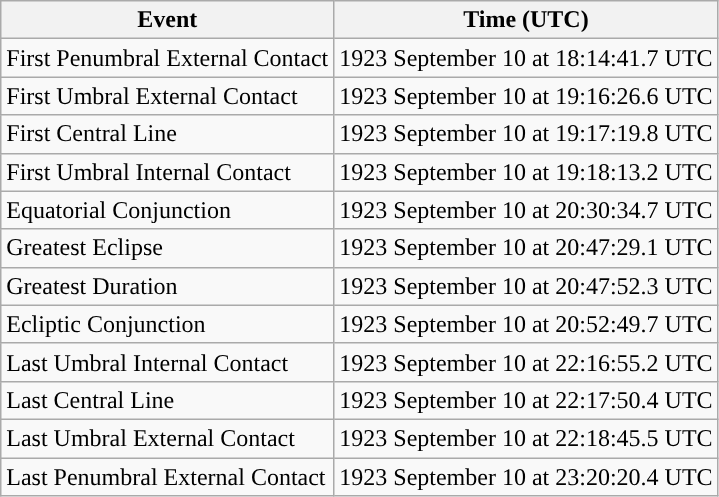<table class="wikitable">
<tr>
<th>Event</th>
<th>Time (UTC)</th>
</tr>
<tr>
<td>First Penumbral External Contact</td>
<td>1923 September 10 at 18:14:41.7 UTC</td>
</tr>
<tr>
<td>First Umbral External Contact</td>
<td>1923 September 10 at 19:16:26.6 UTC</td>
</tr>
<tr>
<td>First Central Line</td>
<td>1923 September 10 at 19:17:19.8 UTC</td>
</tr>
<tr>
<td>First Umbral Internal Contact</td>
<td>1923 September 10 at 19:18:13.2 UTC</td>
</tr>
<tr>
<td>Equatorial Conjunction</td>
<td>1923 September 10 at 20:30:34.7 UTC</td>
</tr>
<tr>
<td>Greatest Eclipse</td>
<td>1923 September 10 at 20:47:29.1 UTC</td>
</tr>
<tr>
<td>Greatest Duration</td>
<td>1923 September 10 at 20:47:52.3 UTC</td>
</tr>
<tr>
<td>Ecliptic Conjunction</td>
<td>1923 September 10 at 20:52:49.7 UTC</td>
</tr>
<tr>
<td>Last Umbral Internal Contact</td>
<td>1923 September 10 at 22:16:55.2 UTC</td>
</tr>
<tr>
<td>Last Central Line</td>
<td>1923 September 10 at 22:17:50.4 UTC</td>
</tr>
<tr>
<td>Last Umbral External Contact</td>
<td>1923 September 10 at 22:18:45.5 UTC</td>
</tr>
<tr>
<td>Last Penumbral External Contact</td>
<td>1923 September 10 at 23:20:20.4 UTC</td>
</tr>
</table>
